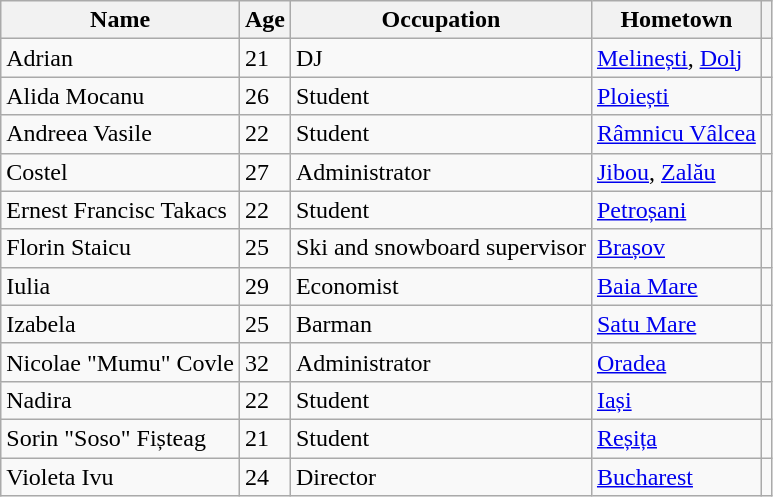<table class="wikitable sortable">
<tr>
<th>Name</th>
<th>Age</th>
<th>Occupation</th>
<th>Hometown</th>
<th class="unsortable"></th>
</tr>
<tr>
<td>Adrian</td>
<td>21</td>
<td>DJ</td>
<td><a href='#'>Melinești</a>, <a href='#'>Dolj</a></td>
<td></td>
</tr>
<tr>
<td>Alida Mocanu</td>
<td>26</td>
<td>Student</td>
<td><a href='#'>Ploiești</a></td>
<td></td>
</tr>
<tr>
<td>Andreea Vasile</td>
<td>22</td>
<td>Student</td>
<td><a href='#'>Râmnicu Vâlcea</a></td>
<td></td>
</tr>
<tr>
<td>Costel</td>
<td>27</td>
<td>Administrator</td>
<td><a href='#'>Jibou</a>, <a href='#'>Zalău</a></td>
<td></td>
</tr>
<tr>
<td>Ernest Francisc Takacs</td>
<td>22</td>
<td>Student</td>
<td><a href='#'>Petroșani</a></td>
<td></td>
</tr>
<tr>
<td>Florin Staicu</td>
<td>25</td>
<td>Ski and snowboard supervisor</td>
<td><a href='#'>Brașov</a></td>
<td></td>
</tr>
<tr>
<td>Iulia</td>
<td>29</td>
<td>Economist</td>
<td><a href='#'>Baia Mare</a></td>
<td></td>
</tr>
<tr>
<td>Izabela</td>
<td>25</td>
<td>Barman</td>
<td><a href='#'>Satu Mare</a></td>
<td></td>
</tr>
<tr>
<td>Nicolae "Mumu" Covle</td>
<td>32</td>
<td>Administrator</td>
<td><a href='#'>Oradea</a></td>
<td></td>
</tr>
<tr>
<td>Nadira</td>
<td>22</td>
<td>Student</td>
<td><a href='#'>Iași</a></td>
<td></td>
</tr>
<tr>
<td>Sorin "Soso" Fișteag</td>
<td>21</td>
<td>Student</td>
<td><a href='#'>Reșița</a></td>
<td></td>
</tr>
<tr>
<td>Violeta Ivu</td>
<td>24</td>
<td>Director</td>
<td><a href='#'>Bucharest</a></td>
<td></td>
</tr>
</table>
